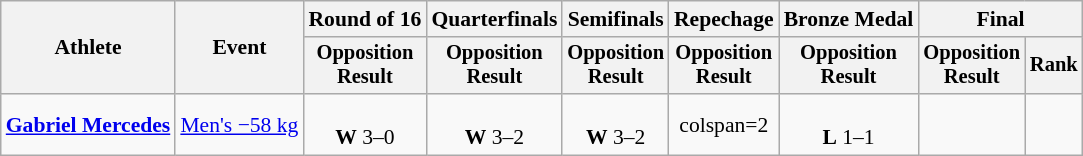<table class="wikitable" style="font-size:90%">
<tr>
<th rowspan="2">Athlete</th>
<th rowspan="2">Event</th>
<th>Round of 16</th>
<th>Quarterfinals</th>
<th>Semifinals</th>
<th>Repechage</th>
<th>Bronze Medal</th>
<th colspan=2>Final</th>
</tr>
<tr style="font-size:95%">
<th>Opposition<br>Result</th>
<th>Opposition<br>Result</th>
<th>Opposition<br>Result</th>
<th>Opposition<br>Result</th>
<th>Opposition<br>Result</th>
<th>Opposition<br>Result</th>
<th>Rank</th>
</tr>
<tr align=center>
<td align=left><strong><a href='#'>Gabriel Mercedes</a></strong></td>
<td align=left><a href='#'>Men's −58 kg</a></td>
<td><br><strong>W</strong> 3–0</td>
<td><br><strong>W</strong> 3–2</td>
<td><br><strong>W</strong> 3–2</td>
<td>colspan=2 </td>
<td><br><strong>L</strong> 1–1 </td>
<td></td>
</tr>
</table>
